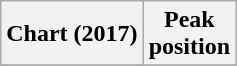<table class="wikitable sortable plainrowheaders" style="text-align:center">
<tr>
<th scope="col">Chart (2017)</th>
<th scope="col">Peak<br>position</th>
</tr>
<tr>
</tr>
</table>
